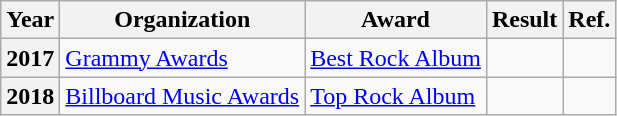<table class="wikitable plainrowheaders">
<tr>
<th>Year</th>
<th>Organization</th>
<th>Award</th>
<th>Result</th>
<th>Ref.</th>
</tr>
<tr>
<th scope="row">2017</th>
<td><a href='#'>Grammy Awards</a></td>
<td><a href='#'>Best Rock Album</a></td>
<td></td>
<td></td>
</tr>
<tr>
<th scope="row">2018</th>
<td><a href='#'>Billboard Music Awards</a></td>
<td><a href='#'>Top Rock Album</a></td>
<td></td>
<td></td>
</tr>
</table>
